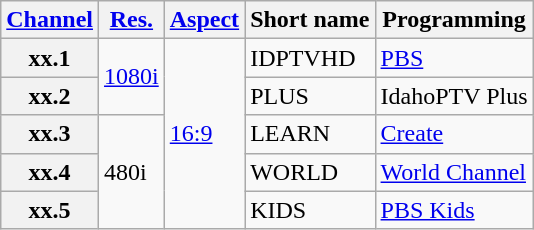<table class="wikitable">
<tr>
<th><a href='#'>Channel</a></th>
<th><a href='#'>Res.</a></th>
<th><a href='#'>Aspect</a></th>
<th>Short name</th>
<th>Programming</th>
</tr>
<tr>
<th scope = "row">xx.1</th>
<td rowspan="2"><a href='#'>1080i</a></td>
<td rowspan="5"><a href='#'>16:9</a></td>
<td>IDPTVHD</td>
<td><a href='#'>PBS</a></td>
</tr>
<tr>
<th scope = "row">xx.2</th>
<td>PLUS</td>
<td>IdahoPTV Plus</td>
</tr>
<tr>
<th scope = "row">xx.3</th>
<td rowspan="3">480i</td>
<td>LEARN</td>
<td><a href='#'>Create</a></td>
</tr>
<tr>
<th scope = "row">xx.4</th>
<td>WORLD</td>
<td><a href='#'>World Channel</a></td>
</tr>
<tr>
<th scope = "row">xx.5</th>
<td>KIDS</td>
<td><a href='#'>PBS Kids</a></td>
</tr>
</table>
